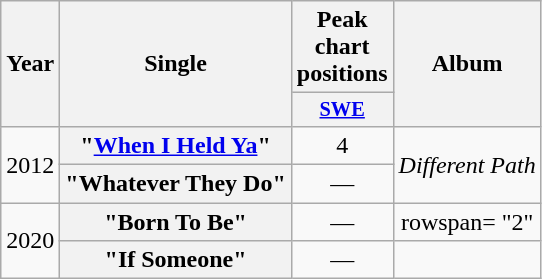<table class="wikitable plainrowheaders" style="text-align:center;">
<tr>
<th scope="col" rowspan="2">Year</th>
<th scope="col" rowspan="2">Single</th>
<th scope="col">Peak chart positions</th>
<th scope="col" rowspan="2">Album</th>
</tr>
<tr>
<th scope="col" style="width:3em;font-size:85%;"><a href='#'>SWE</a><br></th>
</tr>
<tr>
<td rowspan= "2">2012</td>
<th scope="row">"<a href='#'>When I Held Ya</a>"</th>
<td>4</td>
<td rowspan= "2"><em>Different Path</em></td>
</tr>
<tr>
<th scope="row">"Whatever They Do"</th>
<td>—</td>
</tr>
<tr>
<td rowspan="2">2020</td>
<th scope="row">"Born To Be"</th>
<td>—</td>
<td>rowspan= "2" </td>
</tr>
<tr>
<th scope="row">"If Someone"</th>
<td>—</td>
</tr>
</table>
